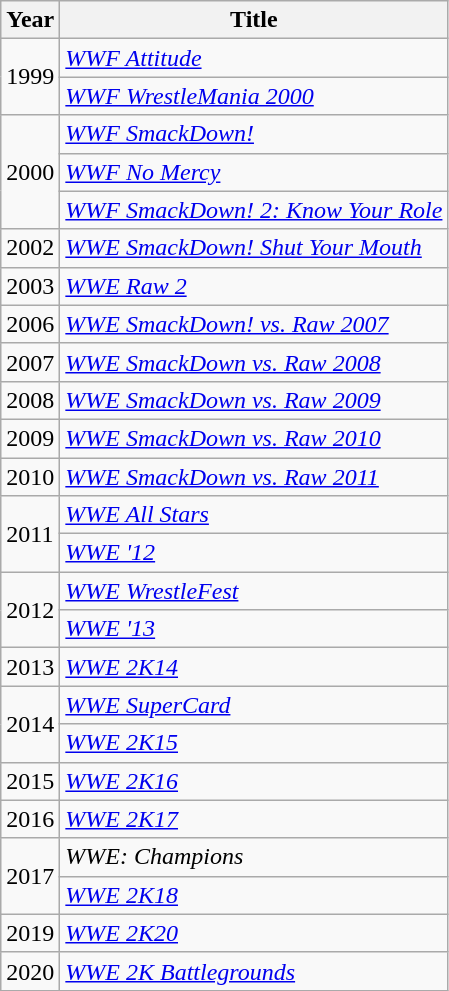<table class = "wikitable sortable">
<tr>
<th>Year</th>
<th>Title</th>
</tr>
<tr>
<td rowspan="2">1999</td>
<td><em><a href='#'>WWF Attitude</a></em></td>
</tr>
<tr>
<td><em><a href='#'>WWF WrestleMania 2000</a></em></td>
</tr>
<tr>
<td rowspan="3">2000</td>
<td><em><a href='#'>WWF SmackDown!</a></em></td>
</tr>
<tr>
<td><em><a href='#'>WWF No Mercy</a></em></td>
</tr>
<tr>
<td><em><a href='#'>WWF SmackDown! 2: Know Your Role</a></em></td>
</tr>
<tr>
<td>2002</td>
<td><em><a href='#'>WWE SmackDown! Shut Your Mouth</a></em></td>
</tr>
<tr>
<td>2003</td>
<td><em><a href='#'>WWE Raw 2</a></em></td>
</tr>
<tr>
<td>2006</td>
<td><em><a href='#'>WWE SmackDown! vs. Raw 2007</a></em></td>
</tr>
<tr>
<td>2007</td>
<td><em><a href='#'>WWE SmackDown vs. Raw 2008</a></em></td>
</tr>
<tr>
<td>2008</td>
<td><em><a href='#'>WWE SmackDown vs. Raw 2009</a></em></td>
</tr>
<tr>
<td>2009</td>
<td><em><a href='#'>WWE SmackDown vs. Raw 2010</a></em></td>
</tr>
<tr>
<td>2010</td>
<td><em><a href='#'>WWE SmackDown vs. Raw 2011</a></em></td>
</tr>
<tr>
<td rowspan="2">2011</td>
<td><em><a href='#'>WWE All Stars</a></em></td>
</tr>
<tr>
<td><em><a href='#'>WWE '12</a></em></td>
</tr>
<tr>
<td rowspan="2">2012</td>
<td><em><a href='#'>WWE WrestleFest</a></em></td>
</tr>
<tr>
<td><em><a href='#'>WWE '13</a></em></td>
</tr>
<tr>
<td>2013</td>
<td><em><a href='#'>WWE 2K14</a></em></td>
</tr>
<tr>
<td rowspan="2">2014</td>
<td><em><a href='#'>WWE SuperCard</a></em></td>
</tr>
<tr>
<td><em><a href='#'>WWE 2K15</a></em></td>
</tr>
<tr>
<td>2015</td>
<td><em><a href='#'>WWE 2K16</a></em></td>
</tr>
<tr>
<td>2016</td>
<td><em><a href='#'>WWE 2K17</a></em></td>
</tr>
<tr>
<td rowspan="2">2017</td>
<td><em>WWE: Champions</em></td>
</tr>
<tr>
<td><em><a href='#'>WWE 2K18</a></em></td>
</tr>
<tr>
<td>2019</td>
<td><em><a href='#'>WWE 2K20</a></em></td>
</tr>
<tr>
<td>2020</td>
<td><em><a href='#'>WWE 2K Battlegrounds</a></em></td>
</tr>
</table>
